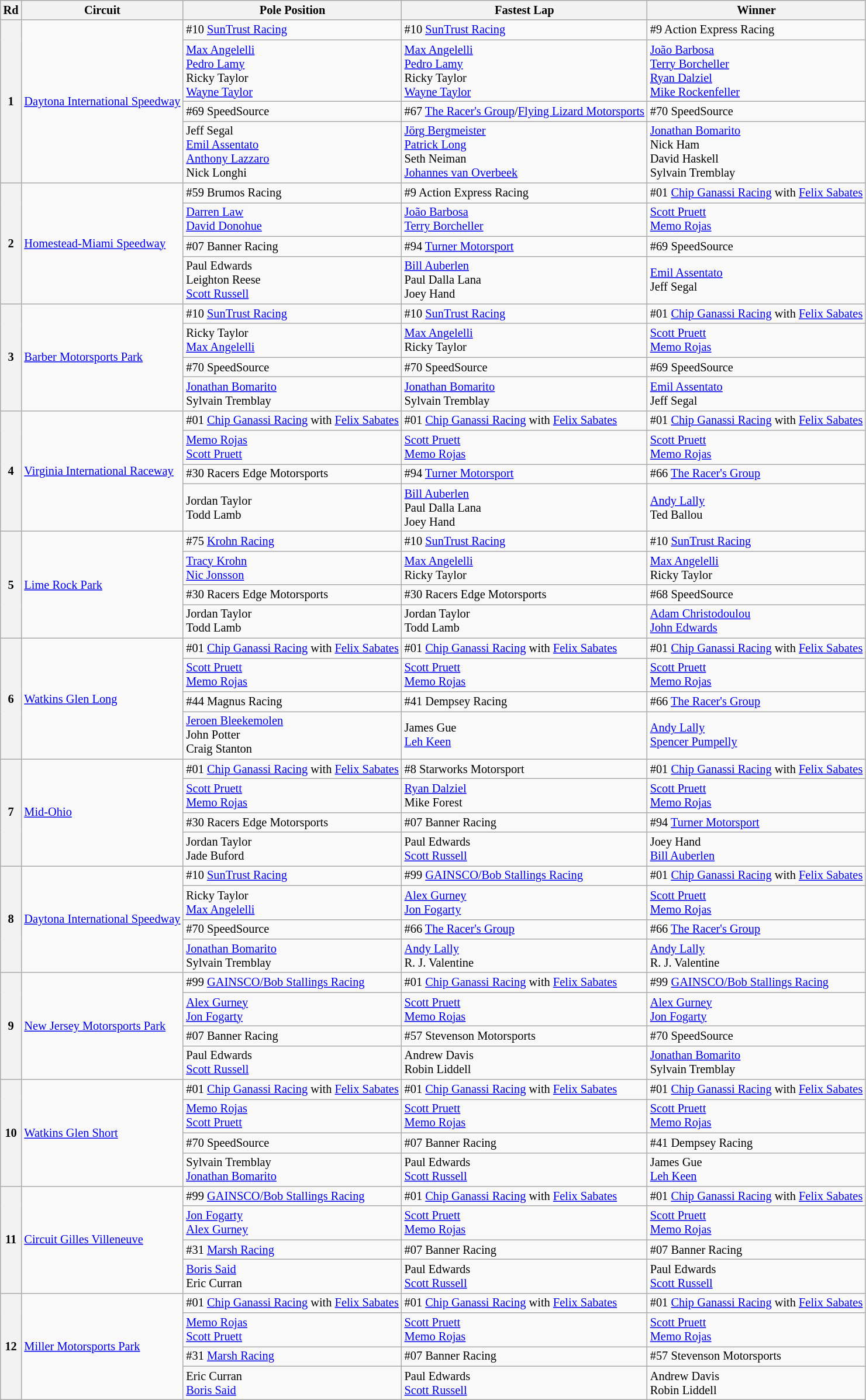<table class="wikitable" style="font-size: 85%;">
<tr>
<th>Rd</th>
<th>Circuit</th>
<th>Pole Position</th>
<th>Fastest Lap</th>
<th>Winner</th>
</tr>
<tr>
<th rowspan=4>1</th>
<td rowspan=4><a href='#'>Daytona International Speedway</a></td>
<td>#10 <a href='#'>SunTrust Racing</a></td>
<td>#10 <a href='#'>SunTrust Racing</a></td>
<td>#9 Action Express Racing</td>
</tr>
<tr>
<td> <a href='#'>Max Angelelli</a><br> <a href='#'>Pedro Lamy</a><br> Ricky Taylor<br> <a href='#'>Wayne Taylor</a></td>
<td> <a href='#'>Max Angelelli</a><br> <a href='#'>Pedro Lamy</a><br> Ricky Taylor<br>  <a href='#'>Wayne Taylor</a></td>
<td> <a href='#'>João Barbosa</a><br> <a href='#'>Terry Borcheller</a><br> <a href='#'>Ryan Dalziel</a><br> <a href='#'>Mike Rockenfeller</a></td>
</tr>
<tr>
<td>#69 SpeedSource</td>
<td>#67 <a href='#'>The Racer's Group</a>/<a href='#'>Flying Lizard Motorsports</a></td>
<td>#70 SpeedSource</td>
</tr>
<tr>
<td> Jeff Segal<br> <a href='#'>Emil Assentato</a><br> <a href='#'>Anthony Lazzaro</a><br> Nick Longhi</td>
<td> <a href='#'>Jörg Bergmeister</a><br> <a href='#'>Patrick Long</a><br> Seth Neiman<br> <a href='#'>Johannes van Overbeek</a></td>
<td> <a href='#'>Jonathan Bomarito</a><br> Nick Ham<br> David Haskell<br> Sylvain Tremblay</td>
</tr>
<tr>
<th rowspan=4>2</th>
<td rowspan=4><a href='#'>Homestead-Miami Speedway</a></td>
<td>#59 Brumos Racing</td>
<td>#9 Action Express Racing</td>
<td>#01 <a href='#'>Chip Ganassi Racing</a> with <a href='#'>Felix Sabates</a></td>
</tr>
<tr>
<td> <a href='#'>Darren Law</a><br> <a href='#'>David Donohue</a></td>
<td> <a href='#'>João Barbosa</a><br> <a href='#'>Terry Borcheller</a></td>
<td> <a href='#'>Scott Pruett</a><br> <a href='#'>Memo Rojas</a></td>
</tr>
<tr>
<td>#07 Banner Racing</td>
<td>#94 <a href='#'>Turner Motorsport</a></td>
<td>#69 SpeedSource</td>
</tr>
<tr>
<td> Paul Edwards<br> Leighton Reese<br> <a href='#'>Scott Russell</a></td>
<td> <a href='#'>Bill Auberlen</a><br> Paul Dalla Lana<br> Joey Hand</td>
<td> <a href='#'>Emil Assentato</a><br> Jeff Segal</td>
</tr>
<tr>
<th rowspan=4>3</th>
<td rowspan=4><a href='#'>Barber Motorsports Park</a></td>
<td>#10 <a href='#'>SunTrust Racing</a></td>
<td>#10 <a href='#'>SunTrust Racing</a></td>
<td>#01 <a href='#'>Chip Ganassi Racing</a> with <a href='#'>Felix Sabates</a></td>
</tr>
<tr>
<td> Ricky Taylor<br> <a href='#'>Max Angelelli</a></td>
<td> <a href='#'>Max Angelelli</a><br> Ricky Taylor</td>
<td> <a href='#'>Scott Pruett</a><br> <a href='#'>Memo Rojas</a></td>
</tr>
<tr>
<td>#70 SpeedSource</td>
<td>#70 SpeedSource</td>
<td>#69 SpeedSource</td>
</tr>
<tr>
<td> <a href='#'>Jonathan Bomarito</a><br> Sylvain Tremblay</td>
<td> <a href='#'>Jonathan Bomarito</a><br> Sylvain Tremblay</td>
<td> <a href='#'>Emil Assentato</a><br> Jeff Segal</td>
</tr>
<tr>
<th rowspan=4>4</th>
<td rowspan=4><a href='#'>Virginia International Raceway</a></td>
<td>#01 <a href='#'>Chip Ganassi Racing</a> with <a href='#'>Felix Sabates</a></td>
<td>#01 <a href='#'>Chip Ganassi Racing</a> with <a href='#'>Felix Sabates</a></td>
<td>#01 <a href='#'>Chip Ganassi Racing</a> with <a href='#'>Felix Sabates</a></td>
</tr>
<tr>
<td> <a href='#'>Memo Rojas</a><br> <a href='#'>Scott Pruett</a></td>
<td> <a href='#'>Scott Pruett</a><br> <a href='#'>Memo Rojas</a></td>
<td> <a href='#'>Scott Pruett</a><br> <a href='#'>Memo Rojas</a></td>
</tr>
<tr>
<td>#30 Racers Edge Motorsports</td>
<td>#94 <a href='#'>Turner Motorsport</a></td>
<td>#66 <a href='#'>The Racer's Group</a></td>
</tr>
<tr>
<td> Jordan Taylor<br> Todd Lamb</td>
<td> <a href='#'>Bill Auberlen</a><br> Paul Dalla Lana<br> Joey Hand</td>
<td> <a href='#'>Andy Lally</a><br> Ted Ballou</td>
</tr>
<tr>
<th rowspan=4>5</th>
<td rowspan=4><a href='#'>Lime Rock Park</a></td>
<td>#75 <a href='#'>Krohn Racing</a></td>
<td>#10 <a href='#'>SunTrust Racing</a></td>
<td>#10 <a href='#'>SunTrust Racing</a></td>
</tr>
<tr>
<td> <a href='#'>Tracy Krohn</a><br> <a href='#'>Nic Jonsson</a></td>
<td> <a href='#'>Max Angelelli</a><br> Ricky Taylor</td>
<td> <a href='#'>Max Angelelli</a><br> Ricky Taylor</td>
</tr>
<tr>
<td>#30 Racers Edge Motorsports</td>
<td>#30 Racers Edge Motorsports</td>
<td>#68 SpeedSource</td>
</tr>
<tr>
<td> Jordan Taylor<br> Todd Lamb</td>
<td> Jordan Taylor<br> Todd Lamb</td>
<td> <a href='#'>Adam Christodoulou</a><br> <a href='#'>John Edwards</a></td>
</tr>
<tr>
<th rowspan=4>6</th>
<td rowspan=4><a href='#'>Watkins Glen Long</a></td>
<td>#01 <a href='#'>Chip Ganassi Racing</a> with <a href='#'>Felix Sabates</a></td>
<td>#01 <a href='#'>Chip Ganassi Racing</a> with <a href='#'>Felix Sabates</a></td>
<td>#01 <a href='#'>Chip Ganassi Racing</a> with <a href='#'>Felix Sabates</a></td>
</tr>
<tr>
<td> <a href='#'>Scott Pruett</a><br> <a href='#'>Memo Rojas</a></td>
<td> <a href='#'>Scott Pruett</a><br> <a href='#'>Memo Rojas</a></td>
<td> <a href='#'>Scott Pruett</a><br> <a href='#'>Memo Rojas</a></td>
</tr>
<tr>
<td>#44 Magnus Racing</td>
<td>#41 Dempsey Racing</td>
<td>#66 <a href='#'>The Racer's Group</a></td>
</tr>
<tr>
<td> <a href='#'>Jeroen Bleekemolen</a><br> John Potter<br> Craig Stanton</td>
<td> James Gue <br>  <a href='#'>Leh Keen</a></td>
<td> <a href='#'>Andy Lally</a><br> <a href='#'>Spencer Pumpelly</a></td>
</tr>
<tr>
<th rowspan=4>7</th>
<td rowspan=4><a href='#'>Mid-Ohio</a></td>
<td>#01 <a href='#'>Chip Ganassi Racing</a> with <a href='#'>Felix Sabates</a></td>
<td>#8 Starworks Motorsport</td>
<td>#01 <a href='#'>Chip Ganassi Racing</a> with <a href='#'>Felix Sabates</a></td>
</tr>
<tr>
<td> <a href='#'>Scott Pruett</a><br> <a href='#'>Memo Rojas</a></td>
<td> <a href='#'>Ryan Dalziel</a><br> Mike Forest</td>
<td> <a href='#'>Scott Pruett</a><br> <a href='#'>Memo Rojas</a></td>
</tr>
<tr>
<td>#30 Racers Edge Motorsports</td>
<td>#07 Banner Racing</td>
<td>#94 <a href='#'>Turner Motorsport</a></td>
</tr>
<tr>
<td> Jordan Taylor<br> Jade Buford</td>
<td> Paul Edwards<br> <a href='#'>Scott Russell</a></td>
<td> Joey Hand<br> <a href='#'>Bill Auberlen</a></td>
</tr>
<tr>
<th rowspan=4>8</th>
<td rowspan=4><a href='#'>Daytona International Speedway</a></td>
<td>#10 <a href='#'>SunTrust Racing</a></td>
<td>#99 <a href='#'>GAINSCO/Bob Stallings Racing</a></td>
<td>#01 <a href='#'>Chip Ganassi Racing</a> with <a href='#'>Felix Sabates</a></td>
</tr>
<tr>
<td> Ricky Taylor<br> <a href='#'>Max Angelelli</a></td>
<td> <a href='#'>Alex Gurney</a><br> <a href='#'>Jon Fogarty</a></td>
<td> <a href='#'>Scott Pruett</a><br> <a href='#'>Memo Rojas</a></td>
</tr>
<tr>
<td>#70 SpeedSource</td>
<td>#66 <a href='#'>The Racer's Group</a></td>
<td>#66 <a href='#'>The Racer's Group</a></td>
</tr>
<tr>
<td> <a href='#'>Jonathan Bomarito</a><br> Sylvain Tremblay</td>
<td> <a href='#'>Andy Lally</a><br> R. J. Valentine</td>
<td> <a href='#'>Andy Lally</a><br> R. J. Valentine</td>
</tr>
<tr>
<th rowspan=4>9</th>
<td rowspan=4><a href='#'>New Jersey Motorsports Park</a></td>
<td>#99 <a href='#'>GAINSCO/Bob Stallings Racing</a></td>
<td>#01 <a href='#'>Chip Ganassi Racing</a> with <a href='#'>Felix Sabates</a></td>
<td>#99 <a href='#'>GAINSCO/Bob Stallings Racing</a></td>
</tr>
<tr>
<td> <a href='#'>Alex Gurney</a><br> <a href='#'>Jon Fogarty</a></td>
<td> <a href='#'>Scott Pruett</a><br> <a href='#'>Memo Rojas</a></td>
<td> <a href='#'>Alex Gurney</a><br> <a href='#'>Jon Fogarty</a></td>
</tr>
<tr>
<td>#07 Banner Racing</td>
<td>#57 Stevenson Motorsports</td>
<td>#70 SpeedSource</td>
</tr>
<tr>
<td> Paul Edwards<br> <a href='#'>Scott Russell</a></td>
<td> Andrew Davis<br> Robin Liddell</td>
<td> <a href='#'>Jonathan Bomarito</a><br> Sylvain Tremblay</td>
</tr>
<tr>
<th rowspan=4>10</th>
<td rowspan=4><a href='#'>Watkins Glen Short</a></td>
<td>#01 <a href='#'>Chip Ganassi Racing</a> with <a href='#'>Felix Sabates</a></td>
<td>#01 <a href='#'>Chip Ganassi Racing</a> with <a href='#'>Felix Sabates</a></td>
<td>#01 <a href='#'>Chip Ganassi Racing</a> with <a href='#'>Felix Sabates</a></td>
</tr>
<tr>
<td> <a href='#'>Memo Rojas</a><br> <a href='#'>Scott Pruett</a></td>
<td> <a href='#'>Scott Pruett</a><br> <a href='#'>Memo Rojas</a></td>
<td> <a href='#'>Scott Pruett</a><br> <a href='#'>Memo Rojas</a></td>
</tr>
<tr>
<td>#70 SpeedSource</td>
<td>#07 Banner Racing</td>
<td>#41 Dempsey Racing</td>
</tr>
<tr>
<td> Sylvain Tremblay<br> <a href='#'>Jonathan Bomarito</a></td>
<td> Paul Edwards<br> <a href='#'>Scott Russell</a></td>
<td> James Gue <br>  <a href='#'>Leh Keen</a></td>
</tr>
<tr>
<th rowspan=4>11</th>
<td rowspan=4><a href='#'>Circuit Gilles Villeneuve</a></td>
<td>#99 <a href='#'>GAINSCO/Bob Stallings Racing</a></td>
<td>#01 <a href='#'>Chip Ganassi Racing</a> with <a href='#'>Felix Sabates</a></td>
<td>#01 <a href='#'>Chip Ganassi Racing</a> with <a href='#'>Felix Sabates</a></td>
</tr>
<tr>
<td> <a href='#'>Jon Fogarty</a><br> <a href='#'>Alex Gurney</a></td>
<td> <a href='#'>Scott Pruett</a><br> <a href='#'>Memo Rojas</a></td>
<td> <a href='#'>Scott Pruett</a><br> <a href='#'>Memo Rojas</a></td>
</tr>
<tr>
<td>#31 <a href='#'>Marsh Racing</a></td>
<td>#07 Banner Racing</td>
<td>#07 Banner Racing</td>
</tr>
<tr>
<td> <a href='#'>Boris Said</a><br> Eric Curran</td>
<td> Paul Edwards<br> <a href='#'>Scott Russell</a></td>
<td> Paul Edwards<br> <a href='#'>Scott Russell</a></td>
</tr>
<tr>
<th rowspan=4>12</th>
<td rowspan=4><a href='#'>Miller Motorsports Park</a></td>
<td>#01 <a href='#'>Chip Ganassi Racing</a> with <a href='#'>Felix Sabates</a></td>
<td>#01 <a href='#'>Chip Ganassi Racing</a> with <a href='#'>Felix Sabates</a></td>
<td>#01 <a href='#'>Chip Ganassi Racing</a> with <a href='#'>Felix Sabates</a></td>
</tr>
<tr>
<td> <a href='#'>Memo Rojas</a><br> <a href='#'>Scott Pruett</a></td>
<td> <a href='#'>Scott Pruett</a><br> <a href='#'>Memo Rojas</a></td>
<td> <a href='#'>Scott Pruett</a><br> <a href='#'>Memo Rojas</a></td>
</tr>
<tr>
<td>#31 <a href='#'>Marsh Racing</a></td>
<td>#07 Banner Racing</td>
<td>#57 Stevenson Motorsports</td>
</tr>
<tr>
<td> Eric Curran<br> <a href='#'>Boris Said</a></td>
<td> Paul Edwards<br> <a href='#'>Scott Russell</a></td>
<td> Andrew Davis<br> Robin Liddell</td>
</tr>
</table>
